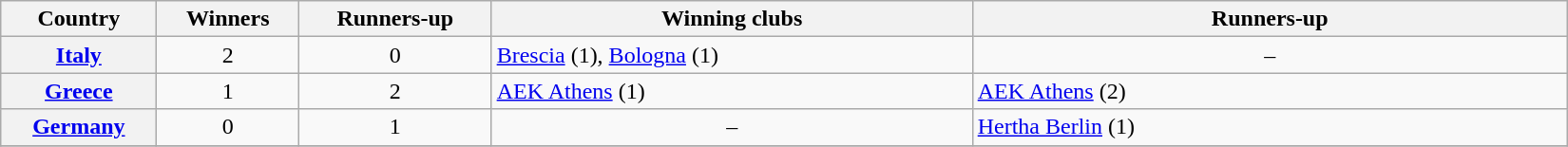<table class="wikitable plainrowheaders sortable" width="1100">
<tr>
<th "width="160">Country</th>
<th>Winners</th>
<th>Runners-up</th>
<th width="330">Winning clubs</th>
<th width="410">Runners-up</th>
</tr>
<tr>
<th scope="row"> <a href='#'>Italy</a></th>
<td align=center>2</td>
<td align=center>0</td>
<td><a href='#'>Brescia</a> (1), <a href='#'>Bologna</a> (1)</td>
<td style="text-align:center;">–</td>
</tr>
<tr>
<th scope="row"> <a href='#'>Greece</a></th>
<td align=center>1</td>
<td align=center>2</td>
<td><a href='#'>AEK Athens</a> (1)</td>
<td><a href='#'>AEK Athens</a> (2)</td>
</tr>
<tr>
<th scope="row"> <a href='#'>Germany</a></th>
<td align=center>0</td>
<td align=center>1</td>
<td style="text-align:center;">–</td>
<td><a href='#'>Hertha Berlin</a> (1)</td>
</tr>
<tr>
</tr>
</table>
